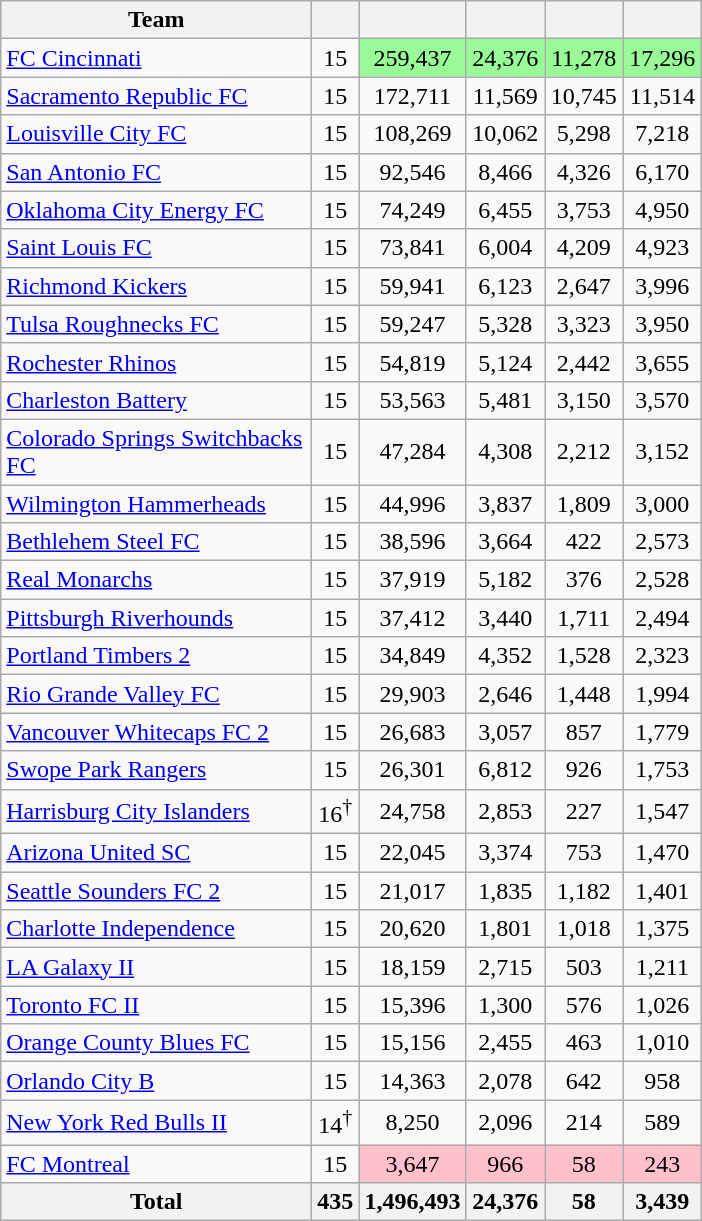<table class="wikitable sortable">
<tr>
<th width=200>Team</th>
<th></th>
<th width=45></th>
<th width=45></th>
<th width=45></th>
<th width=45></th>
</tr>
<tr align=center>
<td align=left><a href='#'>FC Cincinnati</a></td>
<td>15</td>
<td align=center bgcolor="#98FB98">259,437</td>
<td align=center bgcolor="#98FB98">24,376</td>
<td align=center bgcolor="#98FB98">11,278</td>
<td align=center bgcolor="#98FB98">17,296</td>
</tr>
<tr align=center>
<td align=left><a href='#'>Sacramento Republic FC</a></td>
<td>15</td>
<td>172,711</td>
<td>11,569</td>
<td>10,745</td>
<td>11,514</td>
</tr>
<tr align=center>
<td align=left><a href='#'>Louisville City FC</a></td>
<td>15</td>
<td>108,269</td>
<td>10,062</td>
<td>5,298</td>
<td>7,218</td>
</tr>
<tr align=center>
<td align=left><a href='#'>San Antonio FC</a></td>
<td>15</td>
<td>92,546</td>
<td>8,466</td>
<td>4,326</td>
<td>6,170</td>
</tr>
<tr align=center>
<td align=left><a href='#'>Oklahoma City Energy FC</a></td>
<td>15</td>
<td>74,249</td>
<td>6,455</td>
<td>3,753</td>
<td>4,950</td>
</tr>
<tr align=center>
<td align=left><a href='#'>Saint Louis FC</a></td>
<td>15</td>
<td>73,841</td>
<td>6,004</td>
<td>4,209</td>
<td>4,923</td>
</tr>
<tr align=center>
<td align=left><a href='#'>Richmond Kickers</a></td>
<td>15</td>
<td>59,941</td>
<td>6,123</td>
<td>2,647</td>
<td>3,996</td>
</tr>
<tr align=center>
<td align=left><a href='#'>Tulsa Roughnecks FC</a></td>
<td>15</td>
<td>59,247</td>
<td>5,328</td>
<td>3,323</td>
<td>3,950</td>
</tr>
<tr align=center>
<td align=left><a href='#'>Rochester Rhinos</a></td>
<td>15</td>
<td>54,819</td>
<td>5,124</td>
<td>2,442</td>
<td>3,655</td>
</tr>
<tr align=center>
<td align=left><a href='#'>Charleston Battery</a></td>
<td>15</td>
<td>53,563</td>
<td>5,481</td>
<td>3,150</td>
<td>3,570</td>
</tr>
<tr align=center>
<td align=left><a href='#'>Colorado Springs Switchbacks FC</a></td>
<td>15</td>
<td>47,284</td>
<td>4,308</td>
<td>2,212</td>
<td>3,152</td>
</tr>
<tr align=center>
<td align=left><a href='#'>Wilmington Hammerheads</a></td>
<td>15</td>
<td>44,996</td>
<td>3,837</td>
<td>1,809</td>
<td>3,000</td>
</tr>
<tr align=center>
<td align=left><a href='#'>Bethlehem Steel FC</a></td>
<td>15</td>
<td>38,596</td>
<td>3,664</td>
<td>422</td>
<td>2,573</td>
</tr>
<tr align=center>
<td align=left><a href='#'>Real Monarchs</a></td>
<td>15</td>
<td>37,919</td>
<td>5,182</td>
<td>376</td>
<td>2,528</td>
</tr>
<tr align=center>
<td align=left><a href='#'>Pittsburgh Riverhounds</a></td>
<td>15</td>
<td>37,412</td>
<td>3,440</td>
<td>1,711</td>
<td>2,494</td>
</tr>
<tr align=center>
<td align=left><a href='#'>Portland Timbers 2</a></td>
<td>15</td>
<td>34,849</td>
<td>4,352</td>
<td>1,528</td>
<td>2,323</td>
</tr>
<tr align=center>
<td align=left><a href='#'>Rio Grande Valley FC</a></td>
<td>15</td>
<td>29,903</td>
<td>2,646</td>
<td>1,448</td>
<td>1,994</td>
</tr>
<tr align=center>
<td align=left><a href='#'>Vancouver Whitecaps FC 2</a></td>
<td>15</td>
<td>26,683</td>
<td>3,057</td>
<td>857</td>
<td>1,779</td>
</tr>
<tr align=center>
<td align=left><a href='#'>Swope Park Rangers</a></td>
<td>15</td>
<td>26,301</td>
<td>6,812</td>
<td>926</td>
<td>1,753</td>
</tr>
<tr align=center>
<td align=left><a href='#'>Harrisburg City Islanders</a></td>
<td>16<sup>†</sup></td>
<td>24,758</td>
<td>2,853</td>
<td>227</td>
<td>1,547</td>
</tr>
<tr align=center>
<td align=left><a href='#'>Arizona United SC</a></td>
<td>15</td>
<td>22,045</td>
<td>3,374</td>
<td>753</td>
<td>1,470</td>
</tr>
<tr align=center>
<td align=left><a href='#'>Seattle Sounders FC 2</a></td>
<td>15</td>
<td>21,017</td>
<td>1,835</td>
<td>1,182</td>
<td>1,401</td>
</tr>
<tr align=center>
<td align=left><a href='#'>Charlotte Independence</a></td>
<td>15</td>
<td>20,620</td>
<td>1,801</td>
<td>1,018</td>
<td>1,375</td>
</tr>
<tr align=center>
<td align=left><a href='#'>LA Galaxy II</a></td>
<td>15</td>
<td>18,159</td>
<td>2,715</td>
<td>503</td>
<td>1,211</td>
</tr>
<tr align=center>
<td align=left><a href='#'>Toronto FC II</a></td>
<td>15</td>
<td>15,396</td>
<td>1,300</td>
<td>576</td>
<td>1,026</td>
</tr>
<tr align=center>
<td align=left><a href='#'>Orange County Blues FC</a></td>
<td>15</td>
<td>15,156</td>
<td>2,455</td>
<td>463</td>
<td>1,010</td>
</tr>
<tr align=center>
<td align=left><a href='#'>Orlando City B</a></td>
<td>15</td>
<td>14,363</td>
<td>2,078</td>
<td>642</td>
<td>958</td>
</tr>
<tr align=center>
<td align=left><a href='#'>New York Red Bulls II</a></td>
<td>14<sup>†</sup></td>
<td>8,250</td>
<td>2,096</td>
<td>214</td>
<td>589</td>
</tr>
<tr align=center>
<td align=left><a href='#'>FC Montreal</a></td>
<td>15</td>
<td align=center bgcolor="#FFC0CB">3,647</td>
<td align=center bgcolor="#FFC0CB">966</td>
<td align=center bgcolor="#FFC0CB">58</td>
<td align=center bgcolor="#FFC0CB">243</td>
</tr>
<tr align=center>
<th align=left>Total</th>
<th>435</th>
<th>1,496,493</th>
<th>24,376</th>
<th>58</th>
<th>3,439</th>
</tr>
</table>
